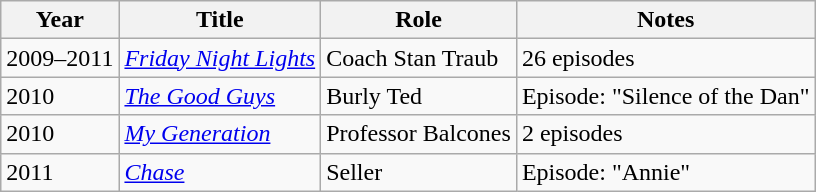<table class="wikitable">
<tr>
<th>Year</th>
<th>Title</th>
<th>Role</th>
<th>Notes</th>
</tr>
<tr>
<td>2009–2011</td>
<td><a href='#'><em>Friday Night Lights</em></a></td>
<td>Coach Stan Traub</td>
<td>26 episodes</td>
</tr>
<tr>
<td>2010</td>
<td><a href='#'><em>The Good Guys</em></a></td>
<td>Burly Ted</td>
<td>Episode: "Silence of the Dan"</td>
</tr>
<tr>
<td>2010</td>
<td><a href='#'><em>My Generation</em></a></td>
<td>Professor Balcones</td>
<td>2 episodes</td>
</tr>
<tr>
<td>2011</td>
<td><a href='#'><em>Chase</em></a></td>
<td>Seller</td>
<td>Episode: "Annie"</td>
</tr>
</table>
